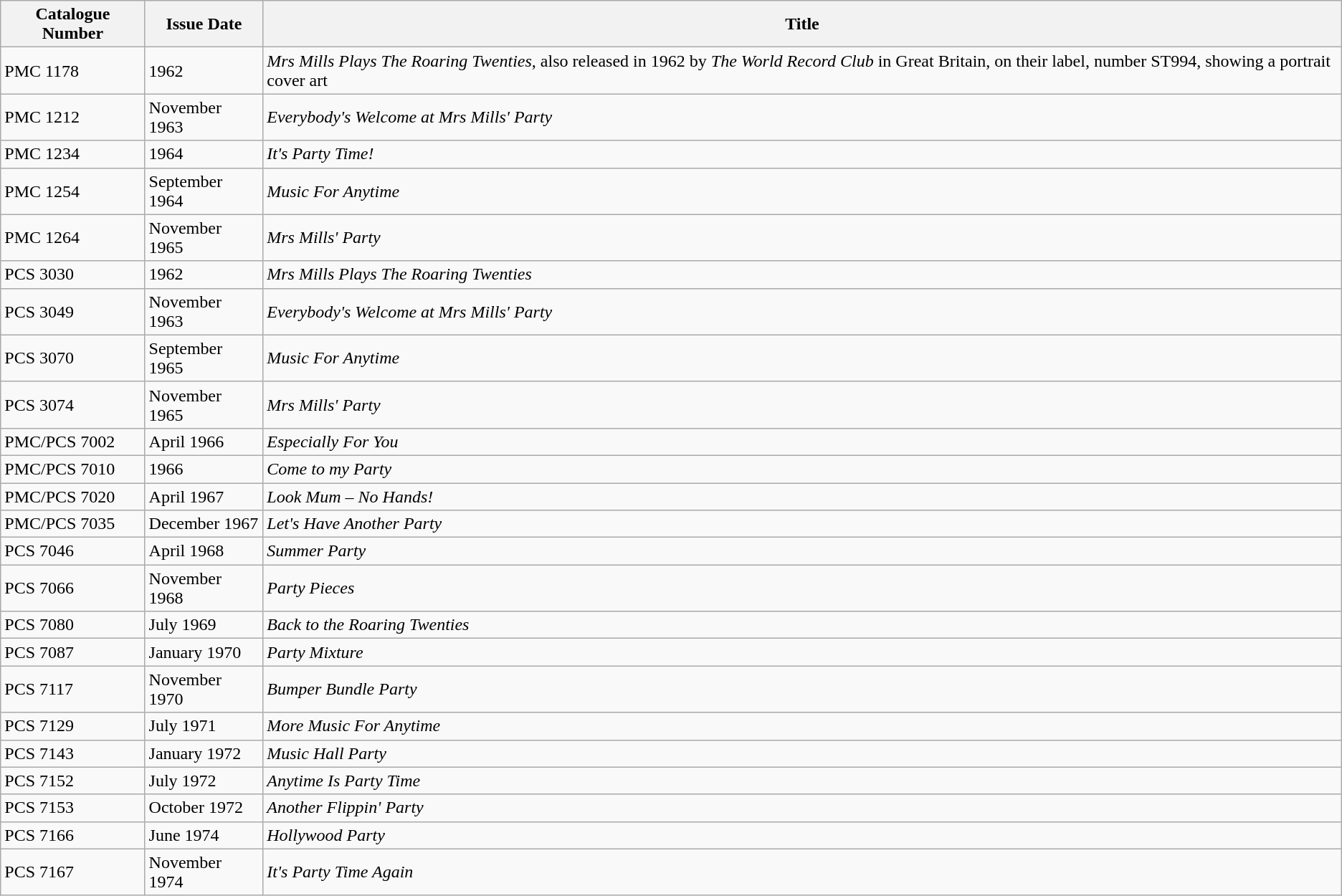<table class="wikitable">
<tr>
<th>Catalogue Number</th>
<th>Issue Date</th>
<th>Title</th>
</tr>
<tr>
<td>PMC 1178</td>
<td>1962</td>
<td><em>Mrs Mills Plays The Roaring Twenties</em>, also released in 1962 by <em>The World Record Club</em> in Great Britain, on their label, number ST994, showing a portrait cover art</td>
</tr>
<tr>
<td>PMC 1212</td>
<td>November 1963</td>
<td><em>Everybody's Welcome at Mrs Mills' Party</em></td>
</tr>
<tr>
<td>PMC 1234</td>
<td>1964</td>
<td><em>It's Party Time!</em></td>
</tr>
<tr>
<td>PMC 1254</td>
<td>September 1964</td>
<td><em>Music For Anytime</em></td>
</tr>
<tr>
<td>PMC 1264</td>
<td>November 1965</td>
<td><em>Mrs Mills' Party</em></td>
</tr>
<tr>
<td>PCS 3030</td>
<td>1962</td>
<td><em>Mrs Mills Plays The Roaring Twenties</em></td>
</tr>
<tr>
<td>PCS 3049</td>
<td>November 1963</td>
<td><em>Everybody's Welcome at Mrs Mills' Party</em></td>
</tr>
<tr>
<td>PCS 3070</td>
<td>September 1965</td>
<td><em>Music For Anytime</em></td>
</tr>
<tr>
<td>PCS 3074</td>
<td>November 1965</td>
<td><em>Mrs Mills' Party</em></td>
</tr>
<tr>
<td>PMC/PCS 7002</td>
<td>April 1966</td>
<td><em>Especially For You</em></td>
</tr>
<tr>
<td>PMC/PCS 7010</td>
<td>1966</td>
<td><em>Come to my Party</em></td>
</tr>
<tr>
<td>PMC/PCS 7020</td>
<td>April 1967</td>
<td><em>Look Mum – No Hands!</em></td>
</tr>
<tr>
<td>PMC/PCS 7035</td>
<td>December 1967</td>
<td><em>Let's Have Another Party</em></td>
</tr>
<tr>
<td>PCS 7046</td>
<td>April 1968</td>
<td><em>Summer Party</em></td>
</tr>
<tr>
<td>PCS 7066</td>
<td>November 1968</td>
<td><em>Party Pieces</em></td>
</tr>
<tr>
<td>PCS 7080</td>
<td>July 1969</td>
<td><em>Back to the Roaring Twenties</em></td>
</tr>
<tr>
<td>PCS 7087</td>
<td>January 1970</td>
<td><em>Party Mixture</em></td>
</tr>
<tr>
<td>PCS 7117</td>
<td>November 1970</td>
<td><em>Bumper Bundle Party</em></td>
</tr>
<tr>
<td>PCS 7129</td>
<td>July 1971</td>
<td><em>More Music For Anytime</em></td>
</tr>
<tr>
<td>PCS 7143</td>
<td>January 1972</td>
<td><em>Music Hall Party</em></td>
</tr>
<tr>
<td>PCS 7152</td>
<td>July 1972</td>
<td><em>Anytime Is Party Time</em></td>
</tr>
<tr>
<td>PCS 7153</td>
<td>October 1972</td>
<td><em>Another Flippin' Party</em></td>
</tr>
<tr>
<td>PCS 7166</td>
<td>June 1974</td>
<td><em>Hollywood Party</em></td>
</tr>
<tr>
<td>PCS 7167</td>
<td>November 1974</td>
<td><em>It's Party Time Again</em></td>
</tr>
</table>
